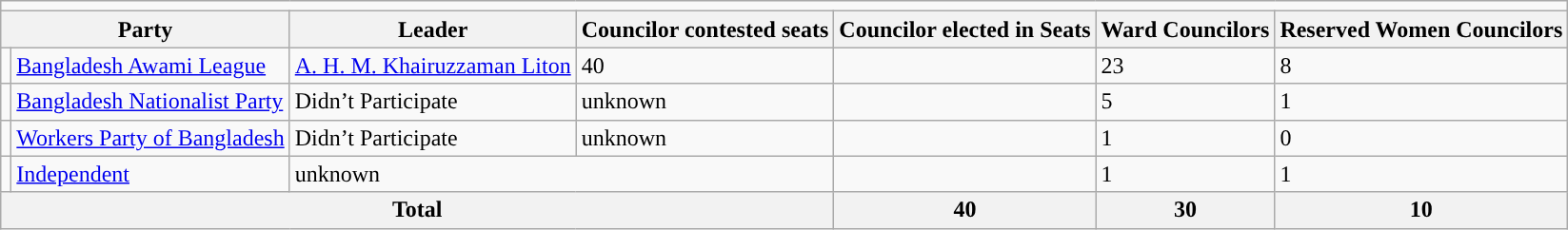<table class="wikitable">
<tr>
<td colspan="7"></td>
</tr>
<tr>
<th colspan="2">Party</th>
<th>Leader</th>
<th>Councilor contested seats</th>
<th>Councilor elected in Seats</th>
<th>Ward Councilors</th>
<th>Reserved Women Councilors</th>
</tr>
<tr>
<td></td>
<td><a href='#'>Bangladesh Awami League</a></td>
<td><a href='#'>A. H. M. Khairuzzaman Liton</a></td>
<td>40</td>
<td></td>
<td>23</td>
<td>8</td>
</tr>
<tr>
<td></td>
<td><a href='#'>Bangladesh Nationalist Party</a></td>
<td>Didn’t Participate</td>
<td>unknown</td>
<td></td>
<td>5</td>
<td>1</td>
</tr>
<tr>
<td></td>
<td><a href='#'>Workers Party of Bangladesh</a></td>
<td>Didn’t Participate</td>
<td>unknown</td>
<td></td>
<td>1</td>
<td>0</td>
</tr>
<tr>
<td></td>
<td><a href='#'>Independent</a></td>
<td colspan="2">unknown</td>
<td></td>
<td>1</td>
<td>1</td>
</tr>
<tr>
<th colspan="4">Total</th>
<th>40</th>
<th>30</th>
<th>10</th>
</tr>
</table>
